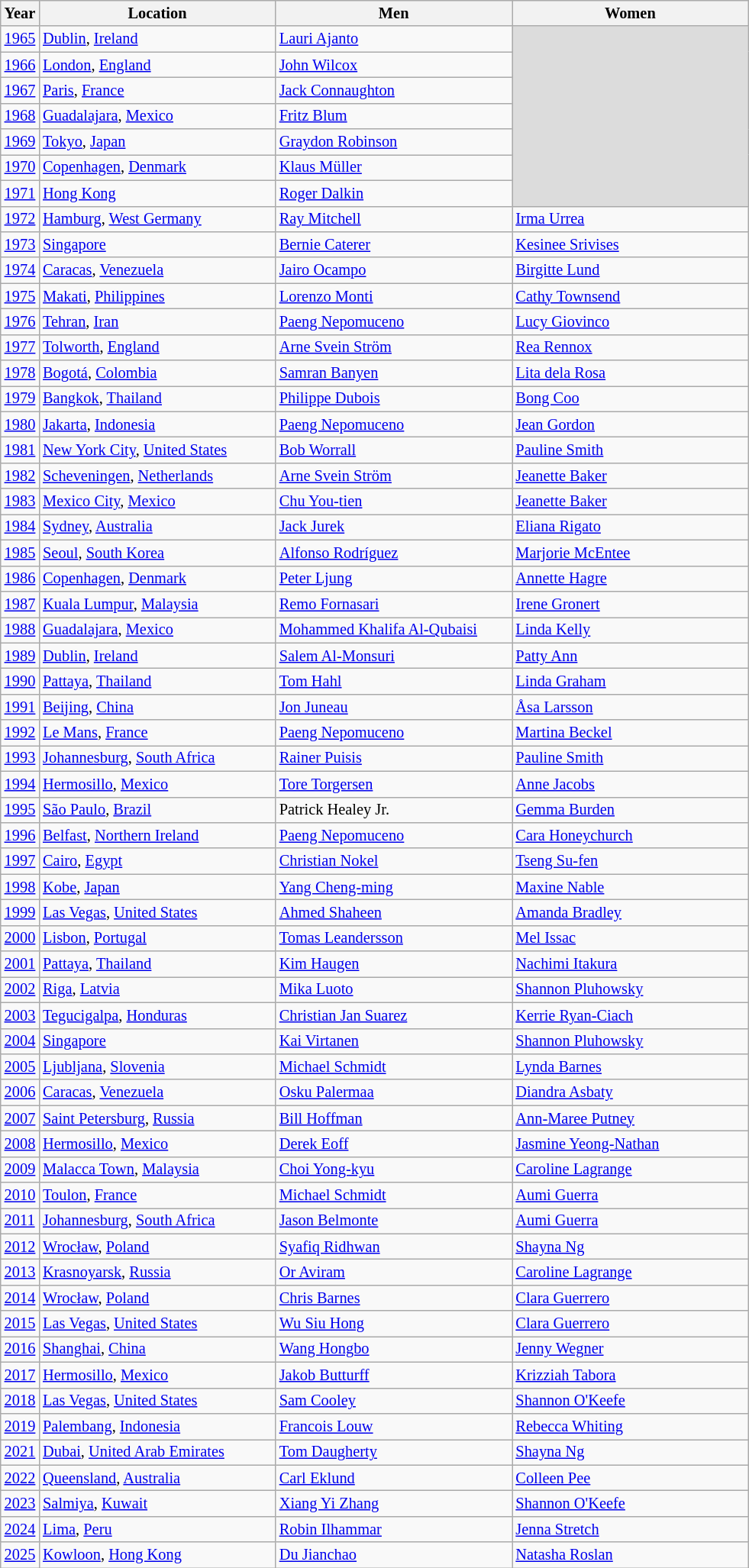<table class="wikitable sortable" style=font-size:85%>
<tr>
<th>Year</th>
<th width=200, class="unsortable">Location</th>
<th width=200, class="unsortable">Men</th>
<th width=200, class="unsortable">Women</th>
</tr>
<tr>
<td><a href='#'>1965</a></td>
<td> <a href='#'>Dublin</a>, <a href='#'>Ireland</a></td>
<td> <a href='#'>Lauri Ajanto</a></td>
<td rowspan="7" bgcolor="#DCDCDC" data-sort-value="99999"></td>
</tr>
<tr>
<td><a href='#'>1966</a></td>
<td> <a href='#'>London</a>, <a href='#'>England</a></td>
<td> <a href='#'>John Wilcox</a></td>
</tr>
<tr>
<td><a href='#'>1967</a></td>
<td> <a href='#'>Paris</a>, <a href='#'>France</a></td>
<td> <a href='#'>Jack Connaughton</a></td>
</tr>
<tr>
<td><a href='#'>1968</a></td>
<td> <a href='#'>Guadalajara</a>, <a href='#'>Mexico</a></td>
<td> <a href='#'>Fritz Blum</a></td>
</tr>
<tr>
<td><a href='#'>1969</a></td>
<td> <a href='#'>Tokyo</a>, <a href='#'>Japan</a></td>
<td> <a href='#'>Graydon Robinson</a></td>
</tr>
<tr>
<td><a href='#'>1970</a></td>
<td> <a href='#'>Copenhagen</a>, <a href='#'>Denmark</a></td>
<td> <a href='#'>Klaus Müller</a></td>
</tr>
<tr>
<td><a href='#'>1971</a></td>
<td> <a href='#'>Hong Kong</a></td>
<td> <a href='#'>Roger Dalkin</a></td>
</tr>
<tr>
<td><a href='#'>1972</a></td>
<td> <a href='#'>Hamburg</a>, <a href='#'>West Germany</a></td>
<td> <a href='#'>Ray Mitchell</a></td>
<td> <a href='#'>Irma Urrea</a></td>
</tr>
<tr>
<td><a href='#'>1973</a></td>
<td> <a href='#'>Singapore</a></td>
<td> <a href='#'>Bernie Caterer</a></td>
<td> <a href='#'>Kesinee Srivises</a></td>
</tr>
<tr>
<td><a href='#'>1974</a></td>
<td> <a href='#'>Caracas</a>, <a href='#'>Venezuela</a></td>
<td> <a href='#'>Jairo Ocampo</a></td>
<td> <a href='#'>Birgitte Lund</a></td>
</tr>
<tr>
<td><a href='#'>1975</a></td>
<td> <a href='#'>Makati</a>, <a href='#'>Philippines</a></td>
<td> <a href='#'>Lorenzo Monti</a></td>
<td> <a href='#'>Cathy Townsend</a></td>
</tr>
<tr>
<td><a href='#'>1976</a></td>
<td> <a href='#'>Tehran</a>, <a href='#'>Iran</a></td>
<td> <a href='#'>Paeng Nepomuceno</a></td>
<td> <a href='#'>Lucy Giovinco</a></td>
</tr>
<tr>
<td><a href='#'>1977</a></td>
<td> <a href='#'>Tolworth</a>, <a href='#'>England</a></td>
<td> <a href='#'>Arne Svein Ström</a></td>
<td> <a href='#'>Rea Rennox</a></td>
</tr>
<tr>
<td><a href='#'>1978</a></td>
<td> <a href='#'>Bogotá</a>, <a href='#'>Colombia</a></td>
<td> <a href='#'>Samran Banyen</a></td>
<td> <a href='#'>Lita dela Rosa</a></td>
</tr>
<tr>
<td><a href='#'>1979</a></td>
<td> <a href='#'>Bangkok</a>, <a href='#'>Thailand</a></td>
<td> <a href='#'>Philippe Dubois</a></td>
<td> <a href='#'>Bong Coo</a></td>
</tr>
<tr>
<td><a href='#'>1980</a></td>
<td> <a href='#'>Jakarta</a>, <a href='#'>Indonesia</a></td>
<td> <a href='#'>Paeng Nepomuceno</a></td>
<td> <a href='#'>Jean Gordon</a></td>
</tr>
<tr>
<td><a href='#'>1981</a></td>
<td> <a href='#'>New York City</a>, <a href='#'>United States</a></td>
<td> <a href='#'>Bob Worrall</a></td>
<td> <a href='#'>Pauline Smith</a></td>
</tr>
<tr>
<td><a href='#'>1982</a></td>
<td> <a href='#'>Scheveningen</a>, <a href='#'>Netherlands</a></td>
<td> <a href='#'>Arne Svein Ström</a></td>
<td>  <a href='#'>Jeanette Baker</a></td>
</tr>
<tr>
<td><a href='#'>1983</a></td>
<td> <a href='#'>Mexico City</a>, <a href='#'>Mexico</a></td>
<td> <a href='#'>Chu You-tien</a></td>
<td>  <a href='#'>Jeanette Baker</a></td>
</tr>
<tr>
<td><a href='#'>1984</a></td>
<td> <a href='#'>Sydney</a>, <a href='#'>Australia</a></td>
<td> <a href='#'>Jack Jurek</a></td>
<td> <a href='#'>Eliana Rigato</a></td>
</tr>
<tr>
<td><a href='#'>1985</a></td>
<td> <a href='#'>Seoul</a>, <a href='#'>South Korea</a></td>
<td> <a href='#'>Alfonso Rodríguez</a></td>
<td> <a href='#'>Marjorie McEntee</a></td>
</tr>
<tr>
<td><a href='#'>1986</a></td>
<td> <a href='#'>Copenhagen</a>, <a href='#'>Denmark</a></td>
<td> <a href='#'>Peter Ljung</a></td>
<td> <a href='#'>Annette Hagre</a></td>
</tr>
<tr>
<td><a href='#'>1987</a></td>
<td> <a href='#'>Kuala Lumpur</a>, <a href='#'>Malaysia</a></td>
<td> <a href='#'>Remo Fornasari</a></td>
<td> <a href='#'>Irene Gronert</a></td>
</tr>
<tr>
<td><a href='#'>1988</a></td>
<td> <a href='#'>Guadalajara</a>, <a href='#'>Mexico</a></td>
<td> <a href='#'>Mohammed Khalifa Al-Qubaisi</a></td>
<td> <a href='#'>Linda Kelly</a></td>
</tr>
<tr>
<td><a href='#'>1989</a></td>
<td> <a href='#'>Dublin</a>, <a href='#'>Ireland</a></td>
<td> <a href='#'>Salem Al-Monsuri</a></td>
<td> <a href='#'>Patty Ann</a></td>
</tr>
<tr>
<td><a href='#'>1990</a></td>
<td> <a href='#'>Pattaya</a>, <a href='#'>Thailand</a></td>
<td> <a href='#'>Tom Hahl</a></td>
<td> <a href='#'>Linda Graham</a></td>
</tr>
<tr>
<td><a href='#'>1991</a></td>
<td> <a href='#'>Beijing</a>, <a href='#'>China</a></td>
<td> <a href='#'>Jon Juneau</a></td>
<td> <a href='#'>Åsa Larsson</a></td>
</tr>
<tr>
<td><a href='#'>1992</a></td>
<td> <a href='#'>Le Mans</a>, <a href='#'>France</a></td>
<td> <a href='#'>Paeng Nepomuceno</a></td>
<td> <a href='#'>Martina Beckel</a></td>
</tr>
<tr>
<td><a href='#'>1993</a></td>
<td> <a href='#'>Johannesburg</a>, <a href='#'>South Africa</a></td>
<td> <a href='#'>Rainer Puisis</a></td>
<td> <a href='#'>Pauline Smith</a></td>
</tr>
<tr>
<td><a href='#'>1994</a></td>
<td> <a href='#'>Hermosillo</a>, <a href='#'>Mexico</a></td>
<td> <a href='#'>Tore Torgersen</a></td>
<td> <a href='#'>Anne Jacobs</a></td>
</tr>
<tr>
<td><a href='#'>1995</a></td>
<td> <a href='#'>São Paulo</a>, <a href='#'>Brazil</a></td>
<td> Patrick Healey Jr.</td>
<td> <a href='#'>Gemma Burden</a></td>
</tr>
<tr>
<td><a href='#'>1996</a></td>
<td> <a href='#'>Belfast</a>, <a href='#'>Northern Ireland</a></td>
<td> <a href='#'>Paeng Nepomuceno</a></td>
<td> <a href='#'>Cara Honeychurch</a></td>
</tr>
<tr>
<td><a href='#'>1997</a></td>
<td> <a href='#'>Cairo</a>, <a href='#'>Egypt</a></td>
<td> <a href='#'>Christian Nokel</a></td>
<td> <a href='#'>Tseng Su-fen</a></td>
</tr>
<tr>
<td><a href='#'>1998</a></td>
<td> <a href='#'>Kobe</a>, <a href='#'>Japan</a></td>
<td> <a href='#'>Yang Cheng-ming</a></td>
<td> <a href='#'>Maxine Nable</a></td>
</tr>
<tr>
<td><a href='#'>1999</a></td>
<td> <a href='#'>Las Vegas</a>, <a href='#'>United States</a></td>
<td> <a href='#'>Ahmed Shaheen</a></td>
<td> <a href='#'>Amanda Bradley</a></td>
</tr>
<tr>
<td><a href='#'>2000</a></td>
<td> <a href='#'>Lisbon</a>, <a href='#'>Portugal</a></td>
<td> <a href='#'>Tomas Leandersson</a></td>
<td> <a href='#'>Mel Issac</a></td>
</tr>
<tr>
<td><a href='#'>2001</a></td>
<td> <a href='#'>Pattaya</a>, <a href='#'>Thailand</a></td>
<td> <a href='#'>Kim Haugen</a></td>
<td>  <a href='#'>Nachimi Itakura</a></td>
</tr>
<tr>
<td><a href='#'>2002</a></td>
<td> <a href='#'>Riga</a>, <a href='#'>Latvia</a></td>
<td> <a href='#'>Mika Luoto</a></td>
<td> <a href='#'>Shannon Pluhowsky</a></td>
</tr>
<tr>
<td><a href='#'>2003</a></td>
<td> <a href='#'>Tegucigalpa</a>, <a href='#'>Honduras</a></td>
<td> <a href='#'>Christian Jan Suarez</a></td>
<td> <a href='#'>Kerrie Ryan-Ciach</a></td>
</tr>
<tr>
<td><a href='#'>2004</a></td>
<td> <a href='#'>Singapore</a></td>
<td> <a href='#'>Kai Virtanen</a></td>
<td> <a href='#'>Shannon Pluhowsky</a></td>
</tr>
<tr>
<td><a href='#'>2005</a></td>
<td> <a href='#'>Ljubljana</a>, <a href='#'>Slovenia</a></td>
<td> <a href='#'>Michael Schmidt</a></td>
<td> <a href='#'>Lynda Barnes</a></td>
</tr>
<tr>
<td><a href='#'>2006</a></td>
<td> <a href='#'>Caracas</a>, <a href='#'>Venezuela</a></td>
<td> <a href='#'>Osku Palermaa</a></td>
<td> <a href='#'>Diandra Asbaty</a></td>
</tr>
<tr>
<td><a href='#'>2007</a></td>
<td> <a href='#'>Saint Petersburg</a>, <a href='#'>Russia</a></td>
<td> <a href='#'>Bill Hoffman</a></td>
<td> <a href='#'>Ann-Maree Putney</a></td>
</tr>
<tr>
<td><a href='#'>2008</a></td>
<td> <a href='#'>Hermosillo</a>, <a href='#'>Mexico</a></td>
<td> <a href='#'>Derek Eoff</a></td>
<td> <a href='#'>Jasmine Yeong-Nathan</a></td>
</tr>
<tr>
<td><a href='#'>2009</a></td>
<td> <a href='#'>Malacca Town</a>, <a href='#'>Malaysia</a></td>
<td> <a href='#'>Choi Yong-kyu</a></td>
<td> <a href='#'>Caroline Lagrange</a></td>
</tr>
<tr>
<td><a href='#'>2010</a></td>
<td> <a href='#'>Toulon</a>, <a href='#'>France</a></td>
<td> <a href='#'>Michael Schmidt</a></td>
<td> <a href='#'>Aumi Guerra</a></td>
</tr>
<tr>
<td><a href='#'>2011</a></td>
<td> <a href='#'>Johannesburg</a>, <a href='#'>South Africa</a></td>
<td> <a href='#'>Jason Belmonte</a></td>
<td> <a href='#'>Aumi Guerra</a></td>
</tr>
<tr>
<td><a href='#'>2012</a></td>
<td> <a href='#'>Wrocław</a>, <a href='#'>Poland</a></td>
<td> <a href='#'>Syafiq Ridhwan</a></td>
<td> <a href='#'>Shayna Ng</a></td>
</tr>
<tr>
<td><a href='#'>2013</a></td>
<td> <a href='#'>Krasnoyarsk</a>, <a href='#'>Russia</a></td>
<td> <a href='#'>Or Aviram</a></td>
<td> <a href='#'>Caroline Lagrange</a></td>
</tr>
<tr>
<td><a href='#'>2014</a></td>
<td> <a href='#'>Wrocław</a>, <a href='#'>Poland</a></td>
<td> <a href='#'>Chris Barnes</a></td>
<td> <a href='#'>Clara Guerrero</a></td>
</tr>
<tr>
<td><a href='#'>2015</a></td>
<td> <a href='#'>Las Vegas</a>, <a href='#'>United States</a></td>
<td> <a href='#'>Wu Siu Hong</a></td>
<td> <a href='#'>Clara Guerrero</a></td>
</tr>
<tr>
<td><a href='#'>2016</a></td>
<td> <a href='#'>Shanghai</a>, <a href='#'>China</a></td>
<td> <a href='#'>Wang Hongbo</a></td>
<td> <a href='#'>Jenny Wegner</a></td>
</tr>
<tr>
<td><a href='#'>2017</a></td>
<td> <a href='#'>Hermosillo</a>, <a href='#'>Mexico</a></td>
<td> <a href='#'>Jakob Butturff</a></td>
<td> <a href='#'>Krizziah Tabora</a></td>
</tr>
<tr>
<td><a href='#'>2018</a></td>
<td> <a href='#'>Las Vegas</a>, <a href='#'>United States</a></td>
<td> <a href='#'>Sam Cooley</a></td>
<td> <a href='#'>Shannon O'Keefe</a></td>
</tr>
<tr>
<td><a href='#'>2019</a></td>
<td> <a href='#'>Palembang</a>, <a href='#'>Indonesia</a></td>
<td> <a href='#'>Francois Louw</a></td>
<td> <a href='#'>Rebecca Whiting</a></td>
</tr>
<tr>
<td><a href='#'>2021</a></td>
<td> <a href='#'>Dubai</a>, <a href='#'>United Arab Emirates</a></td>
<td> <a href='#'>Tom Daugherty</a></td>
<td> <a href='#'>Shayna Ng</a></td>
</tr>
<tr>
<td><a href='#'>2022</a></td>
<td> <a href='#'>Queensland</a>, <a href='#'>Australia</a></td>
<td> <a href='#'>Carl Eklund</a></td>
<td> <a href='#'>Colleen Pee</a></td>
</tr>
<tr>
<td><a href='#'>2023</a></td>
<td> <a href='#'>Salmiya</a>, <a href='#'>Kuwait</a></td>
<td> <a href='#'>Xiang Yi Zhang</a></td>
<td> <a href='#'>Shannon O'Keefe</a></td>
</tr>
<tr>
<td><a href='#'>2024</a></td>
<td> <a href='#'>Lima</a>, <a href='#'>Peru</a></td>
<td> <a href='#'>Robin Ilhammar</a></td>
<td> <a href='#'>Jenna Stretch</a></td>
</tr>
<tr>
<td><a href='#'>2025</a></td>
<td> <a href='#'>Kowloon</a>, <a href='#'>Hong Kong</a></td>
<td> <a href='#'>Du Jianchao</a></td>
<td> <a href='#'>Natasha Roslan</a></td>
</tr>
</table>
